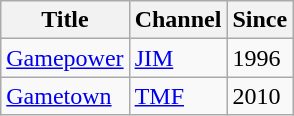<table class="wikitable">
<tr>
<th scope="col">Title</th>
<th scope="col">Channel</th>
<th scope="col">Since</th>
</tr>
<tr>
<td><a href='#'>Gamepower</a></td>
<td><a href='#'>JIM</a></td>
<td>1996</td>
</tr>
<tr>
<td><a href='#'>Gametown</a></td>
<td><a href='#'>TMF</a></td>
<td>2010</td>
</tr>
</table>
